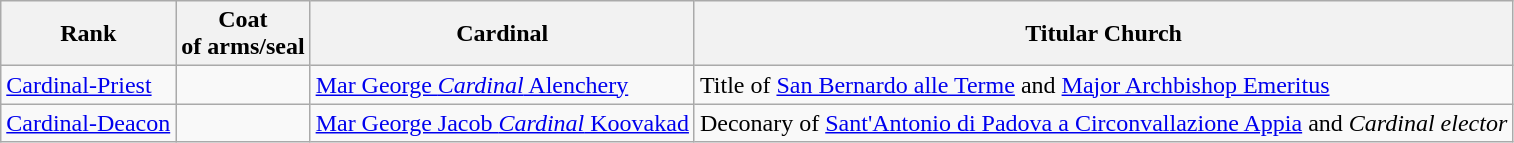<table class="wikitable sortable">
<tr>
<th>Rank</th>
<th class="unsortable">Coat<br>of arms/seal</th>
<th>Cardinal</th>
<th>Titular Church</th>
</tr>
<tr>
<td><a href='#'>Cardinal-Priest</a></td>
<td></td>
<td><a href='#'> Mar George <em>Cardinal</em> Alenchery</a></td>
<td>Title of <a href='#'>San Bernardo alle Terme</a> and <a href='#'>Major Archbishop Emeritus</a></td>
</tr>
<tr>
<td><a href='#'>Cardinal-Deacon</a></td>
<td></td>
<td><a href='#'>Mar George Jacob <em>Cardinal</em> Koovakad</a></td>
<td>Deconary of <a href='#'>Sant'Antonio di Padova a Circonvallazione Appia</a> and <em>Cardinal elector</em></td>
</tr>
</table>
